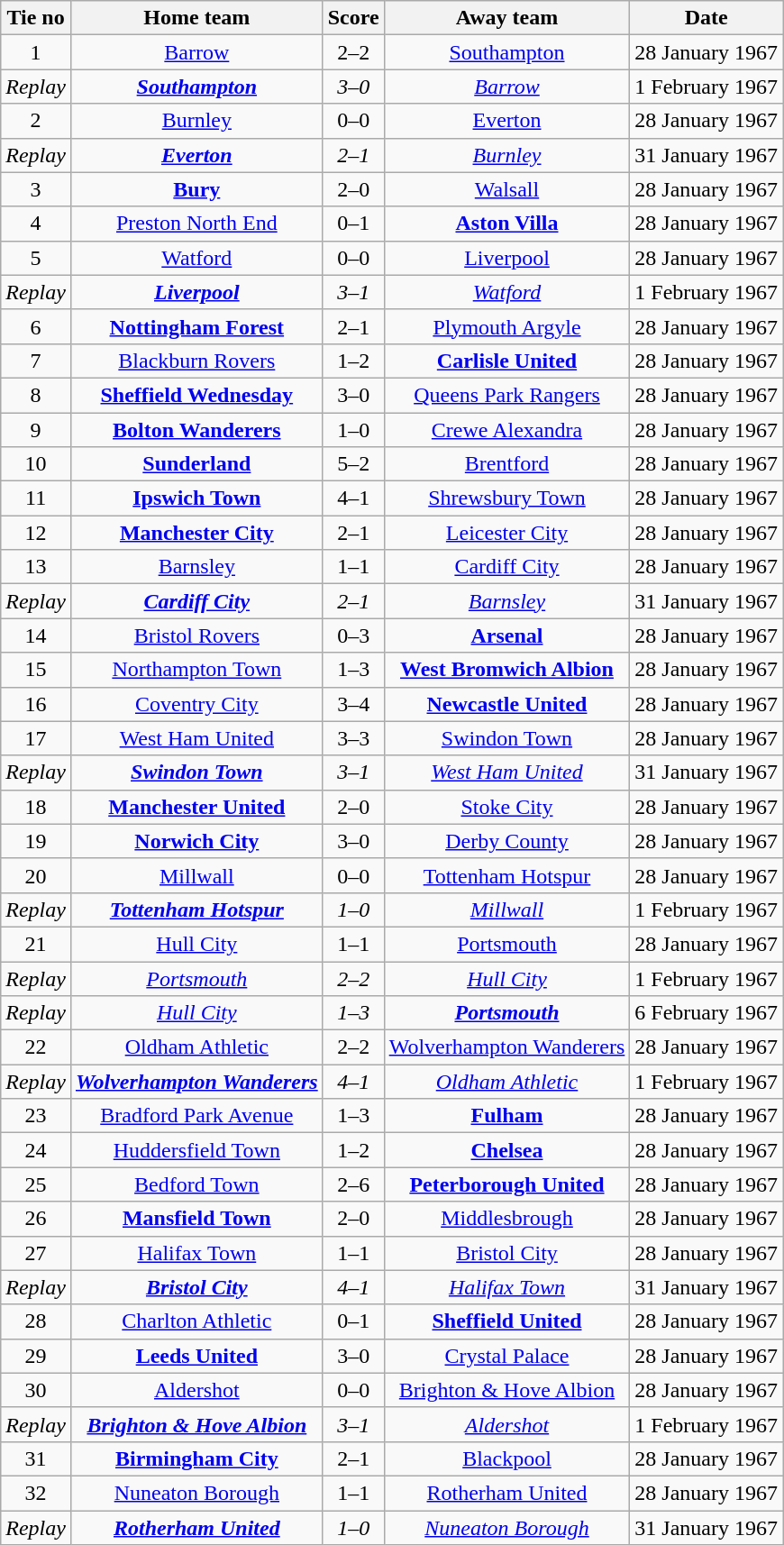<table class="wikitable" style="text-align: center">
<tr>
<th>Tie no</th>
<th>Home team</th>
<th>Score</th>
<th>Away team</th>
<th>Date</th>
</tr>
<tr>
<td>1</td>
<td><a href='#'>Barrow</a></td>
<td>2–2</td>
<td><a href='#'>Southampton</a></td>
<td>28 January 1967</td>
</tr>
<tr>
<td><em>Replay</em></td>
<td><strong><em><a href='#'>Southampton</a></em></strong></td>
<td><em>3–0</em></td>
<td><em><a href='#'>Barrow</a></em></td>
<td>1 February 1967</td>
</tr>
<tr>
<td>2</td>
<td><a href='#'>Burnley</a></td>
<td>0–0</td>
<td><a href='#'>Everton</a></td>
<td>28 January 1967</td>
</tr>
<tr>
<td><em>Replay</em></td>
<td><strong><em><a href='#'>Everton</a></em></strong></td>
<td><em>2–1</em></td>
<td><em><a href='#'>Burnley</a></em></td>
<td>31 January 1967</td>
</tr>
<tr>
<td>3</td>
<td><strong><a href='#'>Bury</a></strong></td>
<td>2–0</td>
<td><a href='#'>Walsall</a></td>
<td>28 January 1967</td>
</tr>
<tr>
<td>4</td>
<td><a href='#'>Preston North End</a></td>
<td>0–1</td>
<td><strong><a href='#'>Aston Villa</a></strong></td>
<td>28 January 1967</td>
</tr>
<tr>
<td>5</td>
<td><a href='#'>Watford</a></td>
<td>0–0</td>
<td><a href='#'>Liverpool</a></td>
<td>28 January 1967</td>
</tr>
<tr>
<td><em>Replay</em></td>
<td><strong><em><a href='#'>Liverpool</a></em></strong></td>
<td><em>3–1</em></td>
<td><em><a href='#'>Watford</a></em></td>
<td>1 February 1967</td>
</tr>
<tr>
<td>6</td>
<td><strong><a href='#'>Nottingham Forest</a></strong></td>
<td>2–1</td>
<td><a href='#'>Plymouth Argyle</a></td>
<td>28 January 1967</td>
</tr>
<tr>
<td>7</td>
<td><a href='#'>Blackburn Rovers</a></td>
<td>1–2</td>
<td><strong><a href='#'>Carlisle United</a></strong></td>
<td>28 January 1967</td>
</tr>
<tr>
<td>8</td>
<td><strong><a href='#'>Sheffield Wednesday</a></strong></td>
<td>3–0</td>
<td><a href='#'>Queens Park Rangers</a></td>
<td>28 January 1967</td>
</tr>
<tr>
<td>9</td>
<td><strong><a href='#'>Bolton Wanderers</a></strong></td>
<td>1–0</td>
<td><a href='#'>Crewe Alexandra</a></td>
<td>28 January 1967</td>
</tr>
<tr>
<td>10</td>
<td><strong><a href='#'>Sunderland</a></strong></td>
<td>5–2</td>
<td><a href='#'>Brentford</a></td>
<td>28 January 1967</td>
</tr>
<tr>
<td>11</td>
<td><strong><a href='#'>Ipswich Town</a></strong></td>
<td>4–1</td>
<td><a href='#'>Shrewsbury Town</a></td>
<td>28 January 1967</td>
</tr>
<tr>
<td>12</td>
<td><strong><a href='#'>Manchester City</a></strong></td>
<td>2–1</td>
<td><a href='#'>Leicester City</a></td>
<td>28 January 1967</td>
</tr>
<tr>
<td>13</td>
<td><a href='#'>Barnsley</a></td>
<td>1–1</td>
<td><a href='#'>Cardiff City</a></td>
<td>28 January 1967</td>
</tr>
<tr>
<td><em>Replay</em></td>
<td><strong><em><a href='#'>Cardiff City</a></em></strong></td>
<td><em>2–1</em></td>
<td><em><a href='#'>Barnsley</a></em></td>
<td>31 January 1967</td>
</tr>
<tr>
<td>14</td>
<td><a href='#'>Bristol Rovers</a></td>
<td>0–3</td>
<td><strong><a href='#'>Arsenal</a></strong></td>
<td>28 January 1967</td>
</tr>
<tr>
<td>15</td>
<td><a href='#'>Northampton Town</a></td>
<td>1–3</td>
<td><strong><a href='#'>West Bromwich Albion</a></strong></td>
<td>28 January 1967</td>
</tr>
<tr>
<td>16</td>
<td><a href='#'>Coventry City</a></td>
<td>3–4</td>
<td><strong><a href='#'>Newcastle United</a></strong></td>
<td>28 January 1967</td>
</tr>
<tr>
<td>17</td>
<td><a href='#'>West Ham United</a></td>
<td>3–3</td>
<td><a href='#'>Swindon Town</a></td>
<td>28 January 1967</td>
</tr>
<tr>
<td><em>Replay</em></td>
<td><strong><em><a href='#'>Swindon Town</a></em></strong></td>
<td><em>3–1</em></td>
<td><em><a href='#'>West Ham United</a></em></td>
<td>31 January 1967</td>
</tr>
<tr>
<td>18</td>
<td><strong><a href='#'>Manchester United</a></strong></td>
<td>2–0</td>
<td><a href='#'>Stoke City</a></td>
<td>28 January 1967</td>
</tr>
<tr>
<td>19</td>
<td><strong><a href='#'>Norwich City</a></strong></td>
<td>3–0</td>
<td><a href='#'>Derby County</a></td>
<td>28 January 1967</td>
</tr>
<tr>
<td>20</td>
<td><a href='#'>Millwall</a></td>
<td>0–0</td>
<td><a href='#'>Tottenham Hotspur</a></td>
<td>28 January 1967</td>
</tr>
<tr>
<td><em>Replay</em></td>
<td><strong><em><a href='#'>Tottenham Hotspur</a></em></strong></td>
<td><em>1–0</em></td>
<td><em><a href='#'>Millwall</a></em></td>
<td>1 February 1967</td>
</tr>
<tr>
<td>21</td>
<td><a href='#'>Hull City</a></td>
<td>1–1</td>
<td><a href='#'>Portsmouth</a></td>
<td>28 January 1967</td>
</tr>
<tr>
<td><em>Replay</em></td>
<td><em><a href='#'>Portsmouth</a></em></td>
<td><em>2–2</em></td>
<td><em><a href='#'>Hull City</a></em></td>
<td>1 February 1967</td>
</tr>
<tr>
<td><em>Replay</em></td>
<td><em><a href='#'>Hull City</a></em></td>
<td><em>1–3</em></td>
<td><strong><em><a href='#'>Portsmouth</a></em></strong></td>
<td>6 February 1967</td>
</tr>
<tr>
<td>22</td>
<td><a href='#'>Oldham Athletic</a></td>
<td>2–2</td>
<td><a href='#'>Wolverhampton Wanderers</a></td>
<td>28 January 1967</td>
</tr>
<tr>
<td><em>Replay</em></td>
<td><strong><em><a href='#'>Wolverhampton Wanderers</a></em></strong></td>
<td><em>4–1</em></td>
<td><em><a href='#'>Oldham Athletic</a></em></td>
<td>1 February 1967</td>
</tr>
<tr>
<td>23</td>
<td><a href='#'>Bradford Park Avenue</a></td>
<td>1–3</td>
<td><strong><a href='#'>Fulham</a></strong></td>
<td>28 January 1967</td>
</tr>
<tr>
<td>24</td>
<td><a href='#'>Huddersfield Town</a></td>
<td>1–2</td>
<td><strong><a href='#'>Chelsea</a></strong></td>
<td>28 January 1967</td>
</tr>
<tr>
<td>25</td>
<td><a href='#'>Bedford Town</a></td>
<td>2–6</td>
<td><strong><a href='#'>Peterborough United</a></strong></td>
<td>28 January 1967</td>
</tr>
<tr>
<td>26</td>
<td><strong><a href='#'>Mansfield Town</a></strong></td>
<td>2–0</td>
<td><a href='#'>Middlesbrough</a></td>
<td>28 January 1967</td>
</tr>
<tr>
<td>27</td>
<td><a href='#'>Halifax Town</a></td>
<td>1–1</td>
<td><a href='#'>Bristol City</a></td>
<td>28 January 1967</td>
</tr>
<tr>
<td><em>Replay</em></td>
<td><strong><em><a href='#'>Bristol City</a></em></strong></td>
<td><em>4–1</em></td>
<td><em><a href='#'>Halifax Town</a></em></td>
<td>31 January 1967</td>
</tr>
<tr>
<td>28</td>
<td><a href='#'>Charlton Athletic</a></td>
<td>0–1</td>
<td><strong><a href='#'>Sheffield United</a></strong></td>
<td>28 January 1967</td>
</tr>
<tr>
<td>29</td>
<td><strong><a href='#'>Leeds United</a></strong></td>
<td>3–0</td>
<td><a href='#'>Crystal Palace</a></td>
<td>28 January 1967</td>
</tr>
<tr>
<td>30</td>
<td><a href='#'>Aldershot</a></td>
<td>0–0</td>
<td><a href='#'>Brighton & Hove Albion</a></td>
<td>28 January 1967</td>
</tr>
<tr>
<td><em>Replay</em></td>
<td><strong><em><a href='#'>Brighton & Hove Albion</a></em></strong></td>
<td><em>3–1</em></td>
<td><em><a href='#'>Aldershot</a></em></td>
<td>1 February 1967</td>
</tr>
<tr>
<td>31</td>
<td><strong><a href='#'>Birmingham City</a></strong></td>
<td>2–1</td>
<td><a href='#'>Blackpool</a></td>
<td>28 January 1967</td>
</tr>
<tr>
<td>32</td>
<td><a href='#'>Nuneaton Borough</a></td>
<td>1–1</td>
<td><a href='#'>Rotherham United</a></td>
<td>28 January 1967</td>
</tr>
<tr>
<td><em>Replay</em></td>
<td><strong><em><a href='#'>Rotherham United</a></em></strong></td>
<td><em>1–0</em></td>
<td><em><a href='#'>Nuneaton Borough</a></em></td>
<td>31 January 1967</td>
</tr>
</table>
